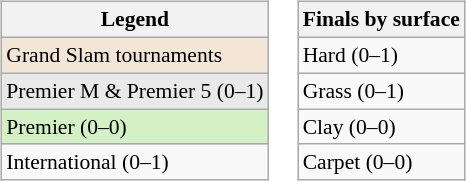<table>
<tr valign=top>
<td><br><table class=wikitable style=font-size:90%>
<tr>
<th>Legend</th>
</tr>
<tr>
<td bgcolor=f3e6d7>Grand Slam tournaments</td>
</tr>
<tr>
<td bgcolor=e9e9e9>Premier M & Premier 5 (0–1)</td>
</tr>
<tr>
<td bgcolor=d4f1c5>Premier (0–0)</td>
</tr>
<tr>
<td>International (0–1)</td>
</tr>
</table>
</td>
<td><br><table class=wikitable style=font-size:90%>
<tr>
<th>Finals by surface</th>
</tr>
<tr>
<td>Hard (0–1)</td>
</tr>
<tr>
<td>Grass (0–1)</td>
</tr>
<tr>
<td>Clay (0–0)</td>
</tr>
<tr>
<td>Carpet (0–0)</td>
</tr>
</table>
</td>
</tr>
</table>
